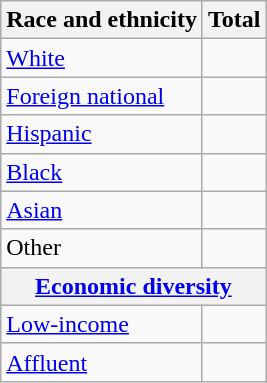<table class="wikitable floatright sortable collapsible"; text-align:right; font-size:80%;">
<tr>
<th>Race and ethnicity</th>
<th colspan="2" data-sort-type=number>Total</th>
</tr>
<tr>
<td><a href='#'>White</a></td>
<td align=right></td>
</tr>
<tr>
<td><a href='#'>Foreign national</a></td>
<td align=right></td>
</tr>
<tr>
<td><a href='#'>Hispanic</a></td>
<td align=right></td>
</tr>
<tr>
<td><a href='#'>Black</a></td>
<td align=right></td>
</tr>
<tr>
<td><a href='#'>Asian</a></td>
<td align=right></td>
</tr>
<tr>
<td>Other</td>
<td align=right></td>
</tr>
<tr>
<th colspan="4" data-sort-type=number><a href='#'>Economic diversity</a></th>
</tr>
<tr>
<td><a href='#'>Low-income</a></td>
<td align=right></td>
</tr>
<tr>
<td><a href='#'>Affluent</a></td>
<td align=right></td>
</tr>
</table>
